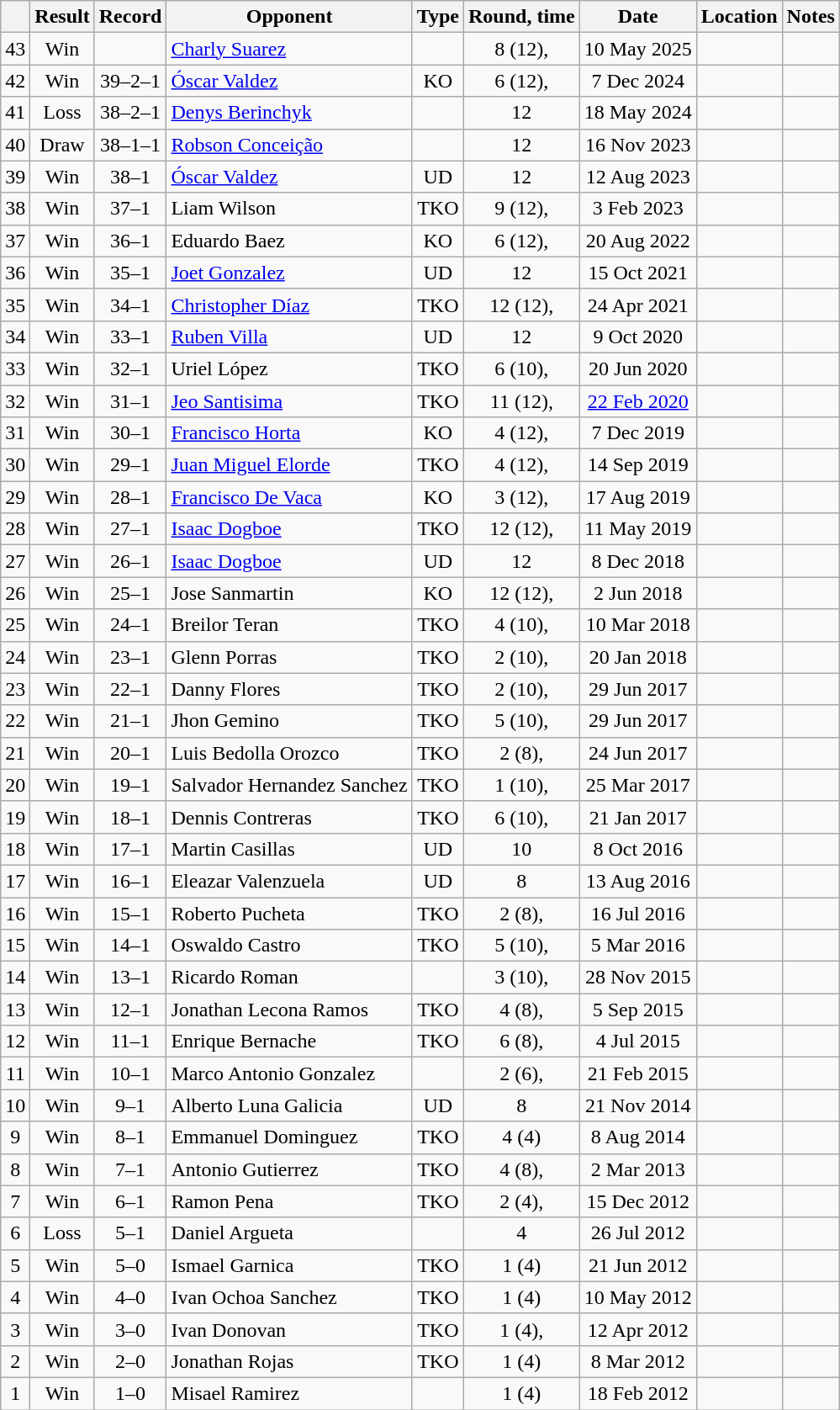<table class="wikitable" style="text-align:center">
<tr>
<th></th>
<th>Result</th>
<th>Record</th>
<th>Opponent</th>
<th>Type</th>
<th>Round, time</th>
<th>Date</th>
<th>Location</th>
<th>Notes</th>
</tr>
<tr>
<td>43</td>
<td>Win</td>
<td></td>
<td style="text-align:left;"><a href='#'>Charly Suarez</a></td>
<td></td>
<td>8 (12), </td>
<td>10 May 2025</td>
<td style="text-align:left;"></td>
<td style="text-align:left;"></td>
</tr>
<tr>
<td>42</td>
<td>Win</td>
<td>39–2–1</td>
<td align=left><a href='#'>Óscar Valdez</a></td>
<td>KO</td>
<td>6 (12), </td>
<td>7 Dec 2024</td>
<td align=left></td>
<td align=left></td>
</tr>
<tr>
<td>41</td>
<td>Loss</td>
<td>38–2–1</td>
<td align=left><a href='#'>Denys Berinchyk</a></td>
<td></td>
<td>12</td>
<td>18 May 2024</td>
<td align=left></td>
<td align=left></td>
</tr>
<tr>
<td>40</td>
<td> Draw</td>
<td>38–1–1</td>
<td align=left><a href='#'>Robson Conceição</a></td>
<td></td>
<td>12</td>
<td>16 Nov 2023</td>
<td align=left></td>
<td align=left></td>
</tr>
<tr>
<td>39</td>
<td>Win</td>
<td>38–1</td>
<td align=left><a href='#'>Óscar Valdez</a></td>
<td>UD</td>
<td>12</td>
<td>12 Aug 2023</td>
<td align=left></td>
<td align=left></td>
</tr>
<tr>
<td>38</td>
<td>Win</td>
<td>37–1</td>
<td align=left>Liam Wilson</td>
<td>TKO</td>
<td>9 (12), </td>
<td>3 Feb 2023</td>
<td align=left></td>
<td align=left></td>
</tr>
<tr>
<td>37</td>
<td>Win</td>
<td>36–1</td>
<td align=left>Eduardo Baez</td>
<td>KO</td>
<td>6 (12), </td>
<td>20 Aug 2022</td>
<td align=left></td>
<td align=left></td>
</tr>
<tr>
<td>36</td>
<td>Win</td>
<td>35–1</td>
<td align=left><a href='#'>Joet Gonzalez</a></td>
<td>UD</td>
<td>12</td>
<td>15 Oct 2021</td>
<td align=left></td>
<td align=left></td>
</tr>
<tr>
<td>35</td>
<td>Win</td>
<td>34–1</td>
<td align=left><a href='#'>Christopher Díaz</a></td>
<td>TKO</td>
<td>12 (12), </td>
<td>24 Apr 2021</td>
<td align=left></td>
<td align=left></td>
</tr>
<tr>
<td>34</td>
<td>Win</td>
<td>33–1</td>
<td align=left><a href='#'>Ruben Villa</a></td>
<td>UD</td>
<td>12</td>
<td>9 Oct 2020</td>
<td align=left></td>
<td align=left></td>
</tr>
<tr>
<td>33</td>
<td>Win</td>
<td>32–1</td>
<td align=left>Uriel López</td>
<td>TKO</td>
<td>6 (10), </td>
<td>20 Jun 2020</td>
<td align=left></td>
<td align=left></td>
</tr>
<tr>
<td>32</td>
<td>Win</td>
<td>31–1</td>
<td align=left><a href='#'>Jeo Santisima</a></td>
<td>TKO</td>
<td>11 (12), </td>
<td><a href='#'>22 Feb 2020</a></td>
<td align=left></td>
<td align=left></td>
</tr>
<tr>
<td>31</td>
<td>Win</td>
<td>30–1</td>
<td align=left><a href='#'>Francisco Horta</a></td>
<td>KO</td>
<td>4 (12), </td>
<td>7 Dec 2019</td>
<td align=left></td>
<td align=left></td>
</tr>
<tr>
<td>30</td>
<td>Win</td>
<td>29–1</td>
<td align=left><a href='#'>Juan Miguel Elorde</a></td>
<td>TKO</td>
<td>4 (12), </td>
<td>14 Sep 2019</td>
<td align=left></td>
<td align=left></td>
</tr>
<tr>
<td>29</td>
<td>Win</td>
<td>28–1</td>
<td align=left><a href='#'>Francisco De Vaca</a></td>
<td>KO</td>
<td>3 (12), </td>
<td>17 Aug 2019</td>
<td align=left></td>
<td align=left></td>
</tr>
<tr>
<td>28</td>
<td>Win</td>
<td>27–1</td>
<td align=left><a href='#'>Isaac Dogboe</a></td>
<td>TKO</td>
<td>12 (12), </td>
<td>11 May 2019</td>
<td align=left></td>
<td align=left></td>
</tr>
<tr>
<td>27</td>
<td>Win</td>
<td>26–1</td>
<td align=left><a href='#'>Isaac Dogboe</a></td>
<td>UD</td>
<td>12</td>
<td>8 Dec 2018</td>
<td align=left></td>
<td align=left></td>
</tr>
<tr>
<td>26</td>
<td>Win</td>
<td>25–1</td>
<td align=left>Jose Sanmartin</td>
<td>KO</td>
<td>12 (12), </td>
<td>2 Jun 2018</td>
<td align=left></td>
<td align=left></td>
</tr>
<tr>
<td>25</td>
<td>Win</td>
<td>24–1</td>
<td align=left>Breilor Teran</td>
<td>TKO</td>
<td>4 (10), </td>
<td>10 Mar 2018</td>
<td align=left></td>
<td align=left></td>
</tr>
<tr>
<td>24</td>
<td>Win</td>
<td>23–1</td>
<td align=left>Glenn Porras</td>
<td>TKO</td>
<td>2 (10), </td>
<td>20 Jan 2018</td>
<td align=left></td>
<td align=left></td>
</tr>
<tr>
<td>23</td>
<td>Win</td>
<td>22–1</td>
<td align=left>Danny Flores</td>
<td>TKO</td>
<td>2 (10), </td>
<td>29 Jun 2017</td>
<td align=left></td>
<td align=left></td>
</tr>
<tr>
<td>22</td>
<td>Win</td>
<td>21–1</td>
<td align=left>Jhon Gemino</td>
<td>TKO</td>
<td>5 (10), </td>
<td>29 Jun 2017</td>
<td align=left></td>
<td align=left></td>
</tr>
<tr>
<td>21</td>
<td>Win</td>
<td>20–1</td>
<td align=left>Luis Bedolla Orozco</td>
<td>TKO</td>
<td>2 (8), </td>
<td>24 Jun 2017</td>
<td align=left></td>
<td align=left></td>
</tr>
<tr>
<td>20</td>
<td>Win</td>
<td>19–1</td>
<td align=left>Salvador Hernandez Sanchez</td>
<td>TKO</td>
<td>1 (10), </td>
<td>25 Mar 2017</td>
<td align=left></td>
<td align=left></td>
</tr>
<tr>
<td>19</td>
<td>Win</td>
<td>18–1</td>
<td align=left>Dennis Contreras</td>
<td>TKO</td>
<td>6 (10), </td>
<td>21 Jan 2017</td>
<td align=left></td>
<td align=left></td>
</tr>
<tr>
<td>18</td>
<td>Win</td>
<td>17–1</td>
<td align=left>Martin Casillas</td>
<td>UD</td>
<td>10</td>
<td>8 Oct 2016</td>
<td align=left></td>
<td align=left></td>
</tr>
<tr>
<td>17</td>
<td>Win</td>
<td>16–1</td>
<td align=left>Eleazar Valenzuela</td>
<td>UD</td>
<td>8</td>
<td>13 Aug 2016</td>
<td align=left></td>
<td align=left></td>
</tr>
<tr>
<td>16</td>
<td>Win</td>
<td>15–1</td>
<td align=left>Roberto Pucheta</td>
<td>TKO</td>
<td>2 (8), </td>
<td>16 Jul 2016</td>
<td align=left></td>
<td align=left></td>
</tr>
<tr>
<td>15</td>
<td>Win</td>
<td>14–1</td>
<td align=left>Oswaldo Castro</td>
<td>TKO</td>
<td>5 (10), </td>
<td>5 Mar 2016</td>
<td align=left></td>
<td align=left></td>
</tr>
<tr>
<td>14</td>
<td>Win</td>
<td>13–1</td>
<td align=left>Ricardo Roman</td>
<td></td>
<td>3 (10), </td>
<td>28 Nov 2015</td>
<td align=left></td>
<td align=left></td>
</tr>
<tr>
<td>13</td>
<td>Win</td>
<td>12–1</td>
<td align=left>Jonathan Lecona Ramos</td>
<td>TKO</td>
<td>4 (8), </td>
<td>5 Sep 2015</td>
<td align=left></td>
<td align=left></td>
</tr>
<tr>
<td>12</td>
<td>Win</td>
<td>11–1</td>
<td align=left>Enrique Bernache</td>
<td>TKO</td>
<td>6 (8), </td>
<td>4 Jul 2015</td>
<td align=left></td>
<td align=left></td>
</tr>
<tr>
<td>11</td>
<td>Win</td>
<td>10–1</td>
<td align=left>Marco Antonio Gonzalez</td>
<td></td>
<td>2 (6), </td>
<td>21 Feb 2015</td>
<td align=left></td>
<td align=left></td>
</tr>
<tr>
<td>10</td>
<td>Win</td>
<td>9–1</td>
<td align=left>Alberto Luna Galicia</td>
<td>UD</td>
<td>8</td>
<td>21 Nov 2014</td>
<td align=left></td>
<td align=left></td>
</tr>
<tr>
<td>9</td>
<td>Win</td>
<td>8–1</td>
<td align=left>Emmanuel Dominguez</td>
<td>TKO</td>
<td>4 (4)</td>
<td>8 Aug 2014</td>
<td align=left></td>
<td align=left></td>
</tr>
<tr>
<td>8</td>
<td>Win</td>
<td>7–1</td>
<td align=left>Antonio Gutierrez</td>
<td>TKO</td>
<td>4 (8), </td>
<td>2 Mar 2013</td>
<td align=left></td>
<td align=left></td>
</tr>
<tr>
<td>7</td>
<td>Win</td>
<td>6–1</td>
<td align=left>Ramon Pena</td>
<td>TKO</td>
<td>2 (4), </td>
<td>15 Dec 2012</td>
<td align=left></td>
<td align=left></td>
</tr>
<tr>
<td>6</td>
<td>Loss</td>
<td>5–1</td>
<td align=left>Daniel Argueta</td>
<td></td>
<td>4</td>
<td>26 Jul 2012</td>
<td align=left></td>
<td align=left></td>
</tr>
<tr>
<td>5</td>
<td>Win</td>
<td>5–0</td>
<td align=left>Ismael Garnica</td>
<td>TKO</td>
<td>1 (4)</td>
<td>21 Jun 2012</td>
<td align=left></td>
<td align=left></td>
</tr>
<tr>
<td>4</td>
<td>Win</td>
<td>4–0</td>
<td align=left>Ivan Ochoa Sanchez</td>
<td>TKO</td>
<td>1 (4)</td>
<td>10 May 2012</td>
<td align=left></td>
<td align=left></td>
</tr>
<tr>
<td>3</td>
<td>Win</td>
<td>3–0</td>
<td align=left>Ivan Donovan</td>
<td>TKO</td>
<td>1 (4), </td>
<td>12 Apr 2012</td>
<td align=left></td>
<td align=left></td>
</tr>
<tr>
<td>2</td>
<td>Win</td>
<td>2–0</td>
<td align=left>Jonathan Rojas</td>
<td>TKO</td>
<td>1 (4)</td>
<td>8 Mar 2012</td>
<td align=left></td>
<td align=left></td>
</tr>
<tr>
<td>1</td>
<td>Win</td>
<td>1–0</td>
<td align=left>Misael Ramirez</td>
<td></td>
<td>1 (4)</td>
<td>18 Feb 2012</td>
<td align=left></td>
<td align=left></td>
</tr>
</table>
